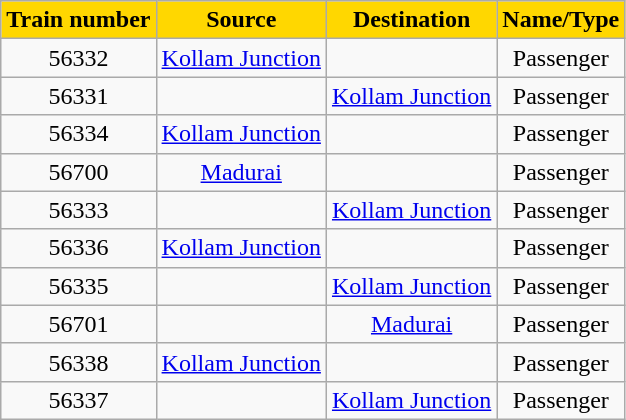<table class="wikitable plainrowheaders unsortable" style="text-align:center">
<tr>
<th scope="col" rowspan="1" style="background:Gold;">Train number</th>
<th scope="col" rowspan="1" style="background:Gold;">Source</th>
<th scope="col" rowspan="1" style="background:Gold;">Destination</th>
<th scope="col" rowspan="1" style="background:Gold;">Name/Type</th>
</tr>
<tr>
<td valign="center">56332</td>
<td valign="center"><a href='#'>Kollam Junction</a></td>
<td valign="center"></td>
<td valign="center">Passenger</td>
</tr>
<tr>
<td valign="center">56331</td>
<td valign="center"></td>
<td valign="center"><a href='#'>Kollam Junction</a></td>
<td valign="center">Passenger</td>
</tr>
<tr>
<td valign="center">56334</td>
<td valign="center"><a href='#'>Kollam Junction</a></td>
<td valign="center"></td>
<td valign="center">Passenger</td>
</tr>
<tr>
<td valign="center">56700</td>
<td valign="center"><a href='#'>Madurai</a></td>
<td valign="center"></td>
<td valign="center">Passenger</td>
</tr>
<tr>
<td valign="center">56333</td>
<td valign="center"></td>
<td valign="center"><a href='#'>Kollam Junction</a></td>
<td valign="center">Passenger</td>
</tr>
<tr>
<td valign="center">56336</td>
<td valign="center"><a href='#'>Kollam Junction</a></td>
<td valign="center"></td>
<td valign="center">Passenger</td>
</tr>
<tr>
<td valign="center">56335</td>
<td valign="center"></td>
<td valign="center"><a href='#'>Kollam Junction</a></td>
<td valign="center">Passenger</td>
</tr>
<tr>
<td valign="center">56701</td>
<td valign="center"></td>
<td valign="center"><a href='#'>Madurai</a></td>
<td valign="center">Passenger</td>
</tr>
<tr>
<td valign="center">56338</td>
<td valign="center"><a href='#'>Kollam Junction</a></td>
<td valign="center"></td>
<td valign="center">Passenger</td>
</tr>
<tr>
<td valign="center">56337</td>
<td valign="center"></td>
<td valign="center"><a href='#'>Kollam Junction</a></td>
<td valign="center">Passenger</td>
</tr>
</table>
